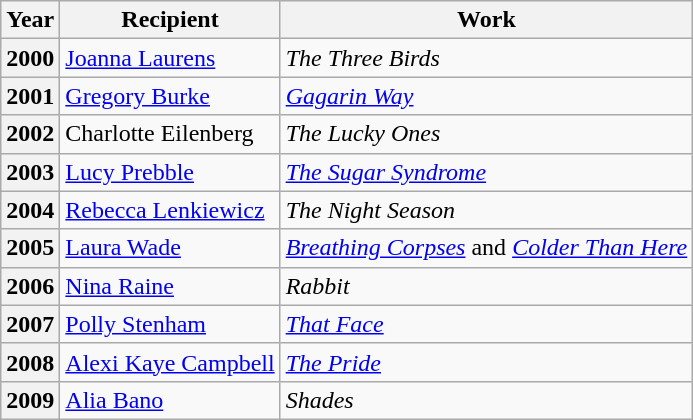<table class="wikitable">
<tr>
<th>Year</th>
<th>Recipient</th>
<th>Work</th>
</tr>
<tr>
<th>2000</th>
<td><a href='#'>Joanna Laurens</a></td>
<td><em>The Three Birds</em></td>
</tr>
<tr>
<th>2001</th>
<td><a href='#'>Gregory Burke</a></td>
<td><em><a href='#'>Gagarin Way</a></em></td>
</tr>
<tr>
<th>2002</th>
<td>Charlotte Eilenberg</td>
<td><em>The Lucky Ones</em></td>
</tr>
<tr>
<th>2003</th>
<td><a href='#'>Lucy Prebble</a></td>
<td><em><a href='#'>The Sugar Syndrome</a></em></td>
</tr>
<tr>
<th>2004</th>
<td><a href='#'>Rebecca Lenkiewicz</a></td>
<td><em>The Night Season</em></td>
</tr>
<tr>
<th>2005</th>
<td><a href='#'>Laura Wade</a></td>
<td><em><a href='#'>Breathing Corpses</a></em> and <em><a href='#'>Colder Than Here</a></em></td>
</tr>
<tr>
<th>2006</th>
<td><a href='#'>Nina Raine</a></td>
<td><em>Rabbit</em></td>
</tr>
<tr>
<th>2007</th>
<td><a href='#'>Polly Stenham</a></td>
<td><em><a href='#'>That Face</a></em></td>
</tr>
<tr>
<th>2008</th>
<td><a href='#'>Alexi Kaye Campbell</a></td>
<td><em><a href='#'>The Pride</a></em></td>
</tr>
<tr>
<th>2009</th>
<td><a href='#'>Alia Bano</a></td>
<td><em>Shades</em></td>
</tr>
</table>
